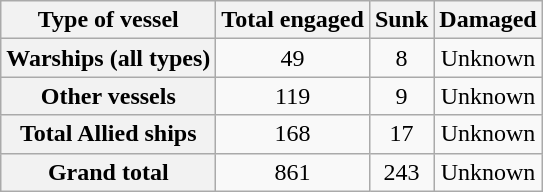<table class="wikitable plainrowheaders" style="text-align: center;">
<tr>
<th scope="col">Type of vessel</th>
<th scope="col">Total engaged</th>
<th scope="col">Sunk</th>
<th scope="col">Damaged</th>
</tr>
<tr>
<th scope="row">Warships (all types)</th>
<td>49</td>
<td>8</td>
<td>Unknown</td>
</tr>
<tr>
<th scope="row">Other vessels</th>
<td>119</td>
<td>9</td>
<td>Unknown</td>
</tr>
<tr>
<th scope="row">Total Allied ships</th>
<td>168</td>
<td>17</td>
<td>Unknown</td>
</tr>
<tr>
<th scope="row">Grand total</th>
<td>861</td>
<td>243</td>
<td>Unknown</td>
</tr>
</table>
